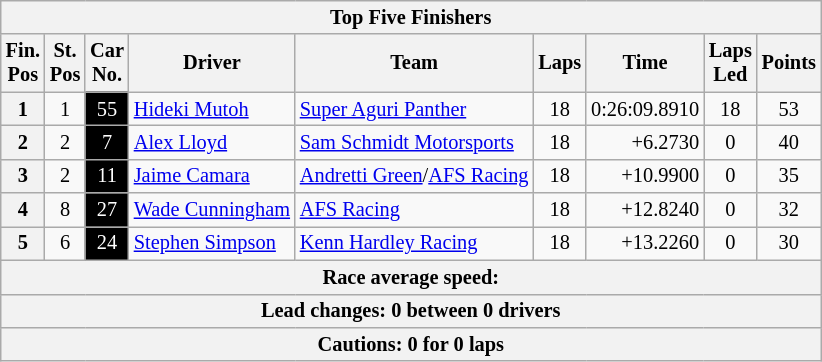<table class="wikitable" style="font-size:85%;">
<tr>
<th colspan=9>Top Five Finishers</th>
</tr>
<tr>
<th>Fin.<br>Pos</th>
<th>St.<br>Pos</th>
<th>Car<br>No.</th>
<th>Driver</th>
<th>Team</th>
<th>Laps</th>
<th>Time</th>
<th>Laps<br>Led</th>
<th>Points</th>
</tr>
<tr>
<th>1</th>
<td align=center>1</td>
<td style="background:#000000; color:white;" align=center>55</td>
<td> <a href='#'>Hideki Mutoh</a></td>
<td><a href='#'>Super Aguri Panther</a></td>
<td align=center>18</td>
<td align=right>0:26:09.8910</td>
<td align=center>18</td>
<td align=center>53</td>
</tr>
<tr>
<th>2</th>
<td align=center>2</td>
<td style="background:#000000; color:white;" align=center>7</td>
<td> <a href='#'>Alex Lloyd</a></td>
<td><a href='#'>Sam Schmidt Motorsports</a></td>
<td align=center>18</td>
<td align=right>+6.2730</td>
<td align=center>0</td>
<td align=center>40</td>
</tr>
<tr>
<th>3</th>
<td align=center>2</td>
<td style="background:#000000; color:white;" align=center>11</td>
<td> <a href='#'>Jaime Camara</a></td>
<td><a href='#'>Andretti Green</a>/<a href='#'>AFS Racing</a></td>
<td align=center>18</td>
<td align=right>+10.9900</td>
<td align=center>0</td>
<td align=center>35</td>
</tr>
<tr>
<th>4</th>
<td align=center>8</td>
<td style="background:#000000; color:white;" align=center>27</td>
<td> <a href='#'>Wade Cunningham</a></td>
<td><a href='#'>AFS Racing</a></td>
<td align=center>18</td>
<td align=right>+12.8240</td>
<td align=center>0</td>
<td align=center>32</td>
</tr>
<tr>
<th>5</th>
<td align=center>6</td>
<td style="background:#000000; color:white;" align=center>24</td>
<td> <a href='#'>Stephen Simpson</a></td>
<td><a href='#'>Kenn Hardley Racing</a></td>
<td align=center>18</td>
<td align=right>+13.2260</td>
<td align=center>0</td>
<td align=center>30</td>
</tr>
<tr>
<th colspan=9>Race average speed: </th>
</tr>
<tr>
<th colspan=9>Lead changes: 0 between 0 drivers</th>
</tr>
<tr>
<th colspan=9>Cautions: 0 for 0 laps</th>
</tr>
</table>
